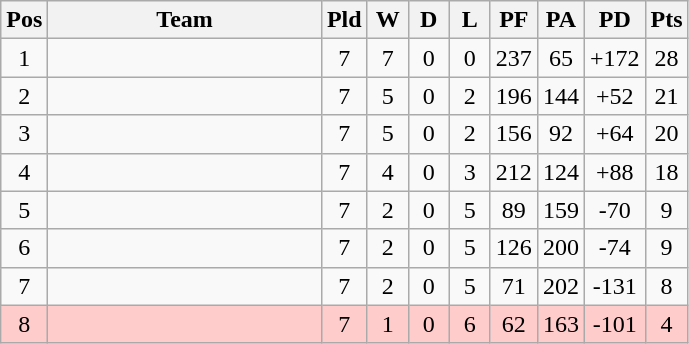<table class="wikitable" style="text-align:center">
<tr>
<th width=20 abbr="Position">Pos</th>
<th width=175>Team</th>
<th width=20 abbr="Played">Pld</th>
<th width=20 abbr="Won">W</th>
<th width=20 abbr="Drawn">D</th>
<th width=20 abbr="Lost">L</th>
<th width=20 abbr="Points for">PF</th>
<th width=20 abbr="Points against">PA</th>
<th width=25 abbr="Points difference">PD</th>
<th width=20 abbr="Points">Pts</th>
</tr>
<tr>
<td>1</td>
<td style="text-align:left"></td>
<td>7</td>
<td>7</td>
<td>0</td>
<td>0</td>
<td>237</td>
<td>65</td>
<td>+172</td>
<td>28</td>
</tr>
<tr>
<td>2</td>
<td style="text-align:left"></td>
<td>7</td>
<td>5</td>
<td>0</td>
<td>2</td>
<td>196</td>
<td>144</td>
<td>+52</td>
<td>21</td>
</tr>
<tr>
<td>3</td>
<td style="text-align:left"></td>
<td>7</td>
<td>5</td>
<td>0</td>
<td>2</td>
<td>156</td>
<td>92</td>
<td>+64</td>
<td>20</td>
</tr>
<tr>
<td>4</td>
<td style="text-align:left"></td>
<td>7</td>
<td>4</td>
<td>0</td>
<td>3</td>
<td>212</td>
<td>124</td>
<td>+88</td>
<td>18</td>
</tr>
<tr>
<td>5</td>
<td style="text-align:left"></td>
<td>7</td>
<td>2</td>
<td>0</td>
<td>5</td>
<td>89</td>
<td>159</td>
<td>-70</td>
<td>9</td>
</tr>
<tr>
<td>6</td>
<td style="text-align:left"></td>
<td>7</td>
<td>2</td>
<td>0</td>
<td>5</td>
<td>126</td>
<td>200</td>
<td>-74</td>
<td>9</td>
</tr>
<tr>
<td>7</td>
<td style="text-align:left"></td>
<td>7</td>
<td>2</td>
<td>0</td>
<td>5</td>
<td>71</td>
<td>202</td>
<td>-131</td>
<td>8</td>
</tr>
<tr style="background:#ffcccc">
<td>8</td>
<td style="text-align:left"></td>
<td>7</td>
<td>1</td>
<td>0</td>
<td>6</td>
<td>62</td>
<td>163</td>
<td>-101</td>
<td>4</td>
</tr>
</table>
